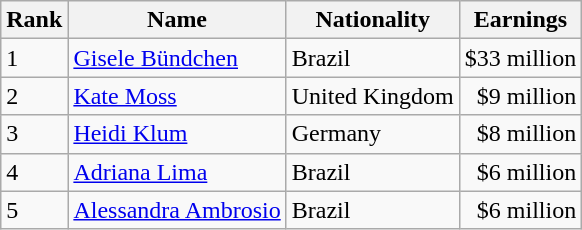<table class="wikitable sortable" border="0">
<tr>
<th scope="col">Rank</th>
<th scope="col">Name</th>
<th scope="col">Nationality</th>
<th scope="col">Earnings</th>
</tr>
<tr>
<td>1</td>
<td><a href='#'>Gisele Bündchen</a></td>
<td>Brazil</td>
<td align="right">$33 million</td>
</tr>
<tr>
<td>2</td>
<td><a href='#'>Kate Moss</a></td>
<td>United Kingdom</td>
<td align="right">$9 million</td>
</tr>
<tr>
<td>3</td>
<td><a href='#'>Heidi Klum</a></td>
<td>Germany</td>
<td align="right">$8 million</td>
</tr>
<tr>
<td>4</td>
<td><a href='#'>Adriana Lima</a></td>
<td>Brazil</td>
<td align="right">$6 million</td>
</tr>
<tr>
<td>5</td>
<td><a href='#'>Alessandra Ambrosio</a></td>
<td>Brazil</td>
<td align="right">$6 million</td>
</tr>
</table>
